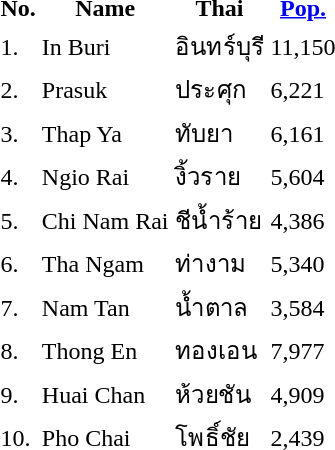<table>
<tr>
<th>No.</th>
<th>Name</th>
<th>Thai</th>
<th><a href='#'>Pop.</a></th>
</tr>
<tr>
<td>1.</td>
<td>In Buri</td>
<td>อินทร์บุรี</td>
<td>11,150</td>
</tr>
<tr>
<td>2.</td>
<td>Prasuk</td>
<td>ประศุก</td>
<td>6,221</td>
</tr>
<tr>
<td>3.</td>
<td>Thap Ya</td>
<td>ทับยา</td>
<td>6,161</td>
</tr>
<tr>
<td>4.</td>
<td>Ngio Rai</td>
<td>งิ้วราย</td>
<td>5,604</td>
</tr>
<tr>
<td>5.</td>
<td>Chi Nam Rai</td>
<td>ชีน้ำร้าย</td>
<td>4,386</td>
</tr>
<tr>
<td>6.</td>
<td>Tha Ngam</td>
<td>ท่างาม</td>
<td>5,340</td>
</tr>
<tr>
<td>7.</td>
<td>Nam Tan</td>
<td>น้ำตาล</td>
<td>3,584</td>
</tr>
<tr>
<td>8.</td>
<td>Thong En</td>
<td>ทองเอน</td>
<td>7,977</td>
</tr>
<tr>
<td>9.</td>
<td>Huai Chan</td>
<td>ห้วยชัน</td>
<td>4,909</td>
</tr>
<tr>
<td>10.</td>
<td>Pho Chai</td>
<td>โพธิ์ชัย</td>
<td>2,439</td>
</tr>
</table>
